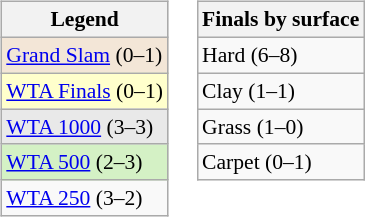<table>
<tr valign=top>
<td><br><table class="wikitable" style=font-size:90%>
<tr>
<th>Legend</th>
</tr>
<tr>
<td bgcolor="#f3e6d7"><a href='#'>Grand Slam</a> (0–1)</td>
</tr>
<tr>
<td bgcolor="#ffffcc"><a href='#'>WTA Finals</a> (0–1)</td>
</tr>
<tr>
<td bgcolor="#e9e9e9"><a href='#'>WTA 1000</a> (3–3)</td>
</tr>
<tr>
<td bgcolor="#d4f1c5"><a href='#'>WTA 500</a> (2–3)</td>
</tr>
<tr>
<td><a href='#'>WTA 250</a> (3–2)</td>
</tr>
</table>
</td>
<td><br><table class="wikitable" style=font-size:90%>
<tr>
<th>Finals by surface</th>
</tr>
<tr>
<td>Hard (6–8)</td>
</tr>
<tr>
<td>Clay (1–1)</td>
</tr>
<tr>
<td>Grass (1–0)</td>
</tr>
<tr>
<td>Carpet (0–1)</td>
</tr>
</table>
</td>
</tr>
</table>
